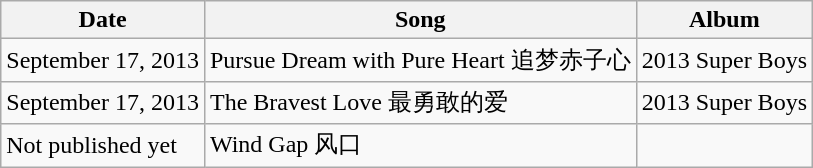<table class="wikitable">
<tr>
<th>Date</th>
<th>Song</th>
<th>Album</th>
</tr>
<tr>
<td>September 17, 2013</td>
<td>Pursue Dream with Pure Heart 追梦赤子心</td>
<td>2013 Super Boys</td>
</tr>
<tr>
<td>September 17, 2013</td>
<td>The Bravest Love 最勇敢的爱</td>
<td>2013 Super Boys</td>
</tr>
<tr>
<td>Not published yet</td>
<td>Wind Gap 风口</td>
<td></td>
</tr>
</table>
